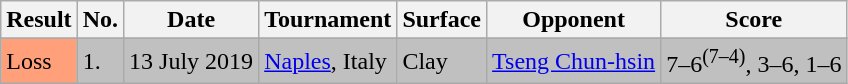<table class=wikitable style=font-size:100%>
<tr>
<th>Result</th>
<th>No.</th>
<th>Date</th>
<th>Tournament</th>
<th>Surface</th>
<th>Opponent</th>
<th>Score</th>
</tr>
<tr>
</tr>
<tr bgcolor=silver>
<td bgcolor=ffa07a>Loss</td>
<td>1.</td>
<td>13 July 2019</td>
<td><a href='#'>Naples</a>, Italy</td>
<td>Clay</td>
<td> <a href='#'>Tseng Chun-hsin</a></td>
<td>7–6<sup>(7–4)</sup>, 3–6, 1–6</td>
</tr>
</table>
